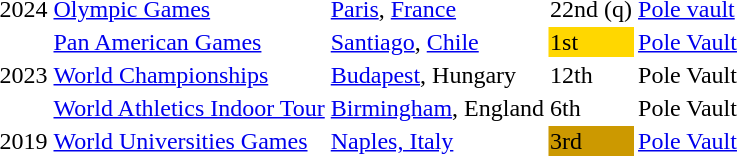<table>
<tr>
<td>2024</td>
<td><a href='#'>Olympic Games</a></td>
<td><a href='#'>Paris</a>, <a href='#'>France</a></td>
<td>22nd (q)</td>
<td><a href='#'>Pole vault</a></td>
<td></td>
</tr>
<tr>
<td rowspan = 3>2023</td>
<td><a href='#'>Pan American Games</a></td>
<td><a href='#'>Santiago</a>, <a href='#'>Chile</a></td>
<td bgcolor=gold>1st</td>
<td><a href='#'>Pole Vault</a></td>
<td></td>
</tr>
<tr>
<td><a href='#'>World Championships</a></td>
<td><a href='#'>Budapest</a>, Hungary</td>
<td>12th</td>
<td>Pole Vault</td>
<td></td>
</tr>
<tr>
<td><a href='#'>World Athletics Indoor Tour</a></td>
<td><a href='#'>Birmingham</a>, England</td>
<td>6th</td>
<td>Pole Vault</td>
<td></td>
</tr>
<tr>
<td>2019</td>
<td><a href='#'>World Universities Games</a></td>
<td><a href='#'>Naples, Italy</a></td>
<td bgcolor=cc9900>3rd</td>
<td><a href='#'>Pole Vault</a></td>
<td></td>
</tr>
</table>
